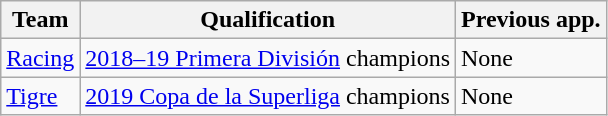<table class="wikitable">
<tr>
<th>Team</th>
<th>Qualification</th>
<th>Previous app.</th>
</tr>
<tr>
<td><a href='#'>Racing</a></td>
<td><a href='#'>2018–19 Primera División</a> champions</td>
<td>None</td>
</tr>
<tr>
<td><a href='#'>Tigre</a></td>
<td><a href='#'>2019 Copa de la Superliga</a> champions</td>
<td>None</td>
</tr>
</table>
